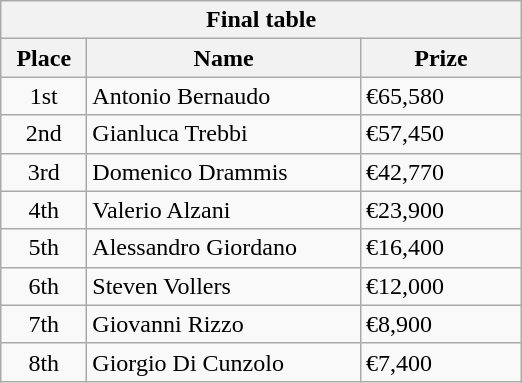<table class="wikitable">
<tr>
<th colspan="3">Final table</th>
</tr>
<tr>
<th style="width:50px;">Place</th>
<th style="width:175px;">Name</th>
<th style="width:100px;">Prize</th>
</tr>
<tr>
<td style="text-align:center;">1st</td>
<td> Antonio Bernaudo</td>
<td>€65,580</td>
</tr>
<tr>
<td style="text-align:center;">2nd</td>
<td> Gianluca Trebbi</td>
<td>€57,450</td>
</tr>
<tr>
<td style="text-align:center;">3rd</td>
<td> Domenico Drammis</td>
<td>€42,770</td>
</tr>
<tr>
<td style="text-align:center;">4th</td>
<td> Valerio Alzani</td>
<td>€23,900</td>
</tr>
<tr>
<td style="text-align:center;">5th</td>
<td> Alessandro Giordano</td>
<td>€16,400</td>
</tr>
<tr>
<td style="text-align:center;">6th</td>
<td> Steven Vollers</td>
<td>€12,000</td>
</tr>
<tr>
<td style="text-align:center;">7th</td>
<td> Giovanni Rizzo</td>
<td>€8,900</td>
</tr>
<tr>
<td style="text-align:center;">8th</td>
<td> Giorgio Di Cunzolo</td>
<td>€7,400</td>
</tr>
</table>
